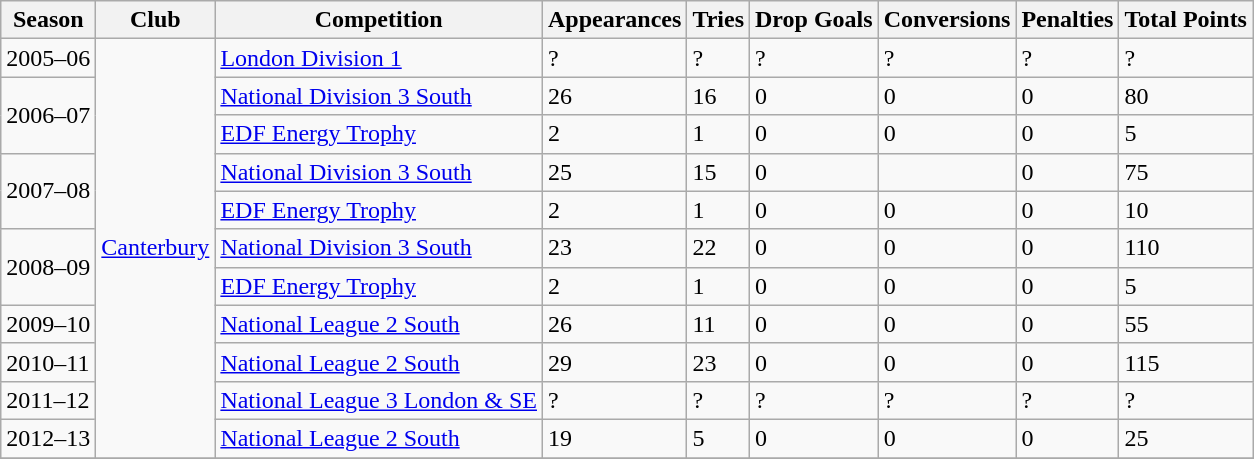<table class="wikitable sortable">
<tr>
<th>Season</th>
<th>Club</th>
<th>Competition</th>
<th>Appearances</th>
<th>Tries</th>
<th>Drop Goals</th>
<th>Conversions</th>
<th>Penalties</th>
<th>Total Points</th>
</tr>
<tr>
<td>2005–06</td>
<td rowspan=11 align=left><a href='#'>Canterbury</a></td>
<td><a href='#'>London Division 1</a></td>
<td>?</td>
<td>?</td>
<td>?</td>
<td>?</td>
<td>?</td>
<td>?</td>
</tr>
<tr>
<td rowspan=2 align=left>2006–07</td>
<td><a href='#'>National Division 3 South</a></td>
<td>26</td>
<td>16</td>
<td>0</td>
<td>0</td>
<td>0</td>
<td>80</td>
</tr>
<tr>
<td><a href='#'>EDF Energy Trophy</a></td>
<td>2</td>
<td>1</td>
<td>0</td>
<td>0</td>
<td>0</td>
<td>5</td>
</tr>
<tr>
<td rowspan=2 align=left>2007–08</td>
<td><a href='#'>National Division 3 South</a></td>
<td>25</td>
<td>15</td>
<td>0</td>
<td 0></td>
<td>0</td>
<td>75</td>
</tr>
<tr>
<td><a href='#'>EDF Energy Trophy</a></td>
<td>2</td>
<td>1</td>
<td>0</td>
<td>0</td>
<td>0</td>
<td>10</td>
</tr>
<tr>
<td rowspan=2 align=left>2008–09</td>
<td><a href='#'>National Division 3 South</a></td>
<td>23</td>
<td>22</td>
<td>0</td>
<td>0</td>
<td>0</td>
<td>110</td>
</tr>
<tr>
<td><a href='#'>EDF Energy Trophy</a></td>
<td>2</td>
<td>1</td>
<td>0</td>
<td>0</td>
<td>0</td>
<td>5</td>
</tr>
<tr>
<td>2009–10</td>
<td><a href='#'>National League 2 South</a></td>
<td>26</td>
<td>11</td>
<td>0</td>
<td>0</td>
<td>0</td>
<td>55</td>
</tr>
<tr>
<td>2010–11</td>
<td><a href='#'>National League 2 South</a></td>
<td>29</td>
<td>23</td>
<td>0</td>
<td>0</td>
<td>0</td>
<td>115</td>
</tr>
<tr>
<td>2011–12</td>
<td><a href='#'>National League 3 London & SE</a></td>
<td>?</td>
<td>?</td>
<td>?</td>
<td>?</td>
<td>?</td>
<td>?</td>
</tr>
<tr>
<td>2012–13</td>
<td><a href='#'>National League 2 South</a></td>
<td>19</td>
<td>5</td>
<td>0</td>
<td>0</td>
<td>0</td>
<td>25</td>
</tr>
<tr>
</tr>
</table>
